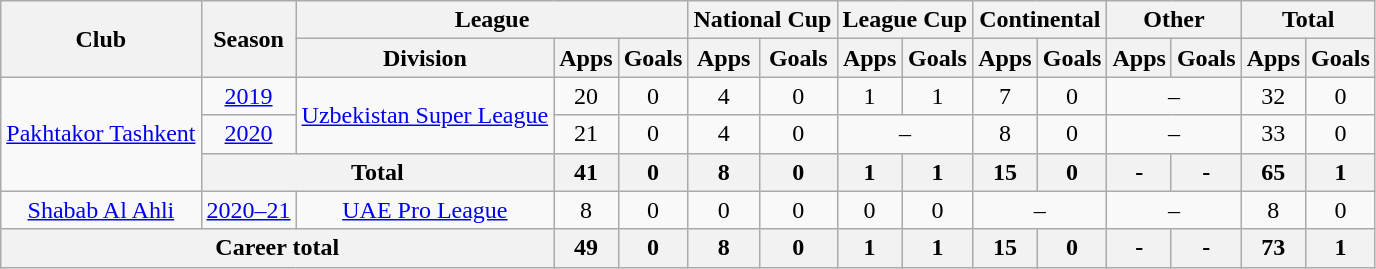<table class="wikitable" style="text-align: center;">
<tr>
<th rowspan="2">Club</th>
<th rowspan="2">Season</th>
<th colspan="3">League</th>
<th colspan="2">National Cup</th>
<th colspan="2">League Cup</th>
<th colspan="2">Continental</th>
<th colspan="2">Other</th>
<th colspan="2">Total</th>
</tr>
<tr>
<th>Division</th>
<th>Apps</th>
<th>Goals</th>
<th>Apps</th>
<th>Goals</th>
<th>Apps</th>
<th>Goals</th>
<th>Apps</th>
<th>Goals</th>
<th>Apps</th>
<th>Goals</th>
<th>Apps</th>
<th>Goals</th>
</tr>
<tr>
<td rowspan="3" valign="center"><a href='#'>Pakhtakor Tashkent</a></td>
<td><a href='#'>2019</a></td>
<td rowspan="2" valign="center"><a href='#'>Uzbekistan Super League</a></td>
<td>20</td>
<td>0</td>
<td>4</td>
<td>0</td>
<td>1</td>
<td>1</td>
<td>7</td>
<td>0</td>
<td colspan="2">–</td>
<td>32</td>
<td>0</td>
</tr>
<tr>
<td><a href='#'>2020</a></td>
<td>21</td>
<td>0</td>
<td>4</td>
<td>0</td>
<td colspan="2">–</td>
<td>8</td>
<td>0</td>
<td colspan="2">–</td>
<td>33</td>
<td>0</td>
</tr>
<tr>
<th colspan="2">Total</th>
<th>41</th>
<th>0</th>
<th>8</th>
<th>0</th>
<th>1</th>
<th>1</th>
<th>15</th>
<th>0</th>
<th>-</th>
<th>-</th>
<th>65</th>
<th>1</th>
</tr>
<tr>
<td rowspan="1" valign="center"><a href='#'>Shabab Al Ahli</a></td>
<td><a href='#'>2020–21</a></td>
<td rowspan="1" valign="center"><a href='#'>UAE Pro League</a></td>
<td>8</td>
<td>0</td>
<td>0</td>
<td>0</td>
<td>0</td>
<td>0</td>
<td colspan="2">–</td>
<td colspan="2">–</td>
<td>8</td>
<td>0</td>
</tr>
<tr>
<th colspan="3">Career total</th>
<th>49</th>
<th>0</th>
<th>8</th>
<th>0</th>
<th>1</th>
<th>1</th>
<th>15</th>
<th>0</th>
<th>-</th>
<th>-</th>
<th>73</th>
<th>1</th>
</tr>
</table>
